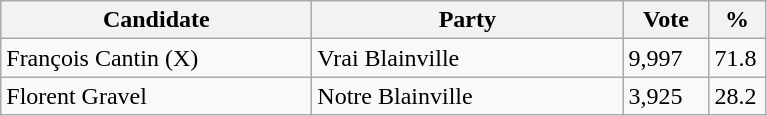<table class="wikitable">
<tr>
<th bgcolor="#DDDDFF" width="200px">Candidate</th>
<th bgcolor="#DDDDFF" width="200px">Party</th>
<th bgcolor="#DDDDFF" width="50px">Vote</th>
<th bgcolor="#DDDDFF" width="30px">%</th>
</tr>
<tr>
<td>François Cantin (X)</td>
<td>Vrai Blainville</td>
<td>9,997</td>
<td>71.8</td>
</tr>
<tr>
<td>Florent Gravel</td>
<td>Notre Blainville</td>
<td>3,925</td>
<td>28.2</td>
</tr>
</table>
